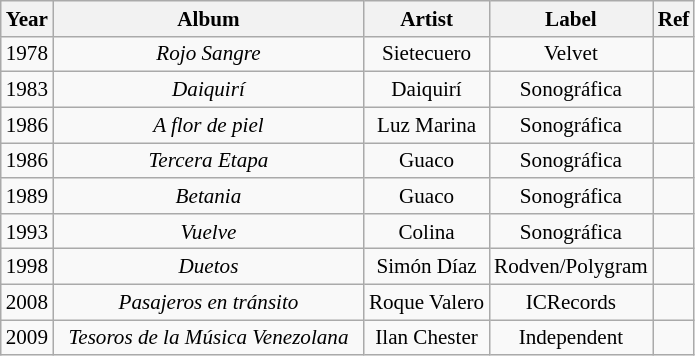<table class="wikitable" style="font-size:88%;">
<tr>
<th>Year</th>
<th>Album</th>
<th>Artist</th>
<th>Label</th>
<th>Ref</th>
</tr>
<tr align=center>
<td>1978</td>
<td><em>Rojo Sangre</em></td>
<td>Sietecuero</td>
<td>Velvet</td>
<td></td>
</tr>
<tr align=center>
<td>1983</td>
<td><em>Daiquirí</em></td>
<td>Daiquirí</td>
<td>Sonográfica</td>
<td></td>
</tr>
<tr align=center>
<td>1986</td>
<td><em>A flor de piel</em></td>
<td>Luz Marina</td>
<td>Sonográfica</td>
<td></td>
</tr>
<tr align=center>
<td>1986</td>
<td><em>Tercera Etapa</em></td>
<td>Guaco</td>
<td>Sonográfica</td>
<td></td>
</tr>
<tr align=center>
<td>1989</td>
<td><em>Betania</em></td>
<td>Guaco</td>
<td>Sonográfica</td>
<td></td>
</tr>
<tr align=center>
<td>1993</td>
<td><em>Vuelve</em></td>
<td>Colina</td>
<td>Sonográfica</td>
<td></td>
</tr>
<tr align=center>
<td>1998</td>
<td><em>Duetos</em></td>
<td>Simón Díaz</td>
<td>Rodven/Polygram</td>
<td></td>
</tr>
<tr align=center>
<td>2008</td>
<td><em>Pasajeros en tránsito</em></td>
<td>Roque Valero</td>
<td>ICRecords</td>
<td></td>
</tr>
<tr align=center>
<td>2009</td>
<td>  <em>Tesoros de la Música Venezolana</em>  </td>
<td>Ilan Chester</td>
<td>Independent</td>
<td></td>
</tr>
</table>
